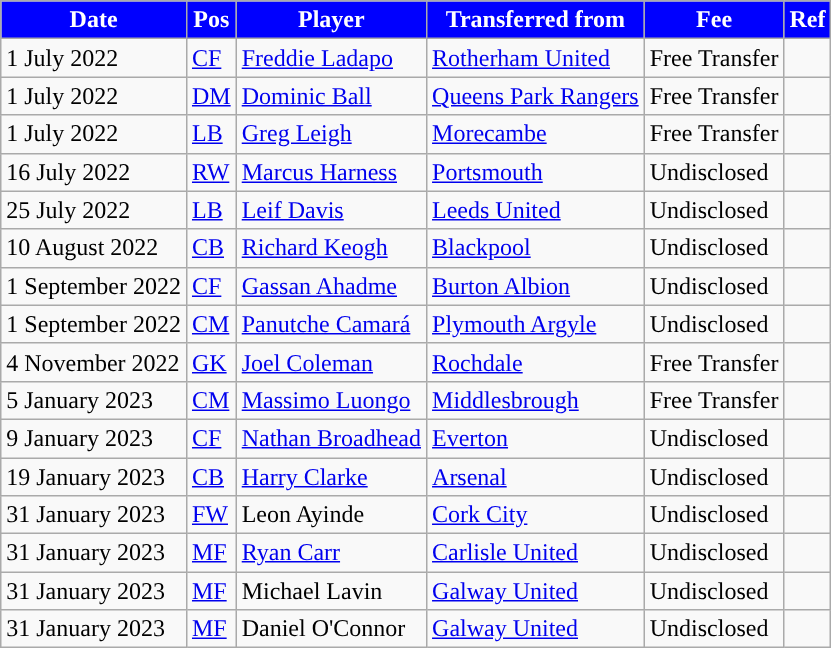<table class="wikitable plainrowheaders sortable">
<tr>
<th style="background:#0000FF; color:#FFFFFF; ">Date</th>
<th style="background:#0000FF; color:#FFFFFF; ">Pos</th>
<th style="background:#0000FF; color:#FFFFFF; ">Player</th>
<th style="background:#0000FF; color:#FFFFFF; ">Transferred from</th>
<th style="background:#0000FF; color:#FFFFFF; ">Fee</th>
<th style="background:#0000FF; color:#FFFFFF; ">Ref</th>
</tr>
<tr>
<td>1 July 2022</td>
<td><a href='#'>CF</a></td>
<td> <a href='#'>Freddie Ladapo</a></td>
<td> <a href='#'>Rotherham United</a></td>
<td>Free Transfer</td>
<td></td>
</tr>
<tr>
<td>1 July 2022</td>
<td><a href='#'>DM</a></td>
<td> <a href='#'>Dominic Ball</a></td>
<td> <a href='#'>Queens Park Rangers</a></td>
<td>Free Transfer</td>
<td></td>
</tr>
<tr>
<td>1 July 2022</td>
<td><a href='#'>LB</a></td>
<td> <a href='#'>Greg Leigh</a></td>
<td> <a href='#'>Morecambe</a></td>
<td>Free Transfer</td>
<td></td>
</tr>
<tr>
<td>16 July 2022</td>
<td><a href='#'>RW</a></td>
<td> <a href='#'>Marcus Harness</a></td>
<td> <a href='#'>Portsmouth</a></td>
<td>Undisclosed</td>
<td></td>
</tr>
<tr>
<td>25 July 2022</td>
<td><a href='#'>LB</a></td>
<td> <a href='#'>Leif Davis</a></td>
<td> <a href='#'>Leeds United</a></td>
<td>Undisclosed</td>
<td></td>
</tr>
<tr>
<td>10 August 2022</td>
<td><a href='#'>CB</a></td>
<td> <a href='#'>Richard Keogh</a></td>
<td> <a href='#'>Blackpool</a></td>
<td>Undisclosed</td>
<td></td>
</tr>
<tr>
<td>1 September 2022</td>
<td><a href='#'>CF</a></td>
<td> <a href='#'>Gassan Ahadme</a></td>
<td> <a href='#'>Burton Albion</a></td>
<td>Undisclosed</td>
<td></td>
</tr>
<tr>
<td>1 September 2022</td>
<td><a href='#'>CM</a></td>
<td> <a href='#'>Panutche Camará</a></td>
<td> <a href='#'>Plymouth Argyle</a></td>
<td>Undisclosed</td>
<td></td>
</tr>
<tr>
<td>4 November 2022</td>
<td><a href='#'>GK</a></td>
<td> <a href='#'>Joel Coleman</a></td>
<td> <a href='#'>Rochdale</a></td>
<td>Free Transfer</td>
<td></td>
</tr>
<tr>
<td>5 January 2023</td>
<td><a href='#'>CM</a></td>
<td> <a href='#'>Massimo Luongo</a></td>
<td> <a href='#'>Middlesbrough</a></td>
<td>Free Transfer</td>
<td></td>
</tr>
<tr>
<td>9 January 2023</td>
<td><a href='#'>CF</a></td>
<td> <a href='#'>Nathan Broadhead</a></td>
<td> <a href='#'>Everton</a></td>
<td>Undisclosed</td>
<td></td>
</tr>
<tr>
<td>19 January 2023</td>
<td><a href='#'>CB</a></td>
<td> <a href='#'>Harry Clarke</a></td>
<td> <a href='#'>Arsenal</a></td>
<td>Undisclosed</td>
<td></td>
</tr>
<tr>
<td>31 January 2023</td>
<td><a href='#'>FW</a></td>
<td> Leon Ayinde</td>
<td> <a href='#'>Cork City</a></td>
<td>Undisclosed</td>
<td></td>
</tr>
<tr>
<td>31 January 2023</td>
<td><a href='#'>MF</a></td>
<td> <a href='#'>Ryan Carr</a></td>
<td> <a href='#'>Carlisle United</a></td>
<td>Undisclosed</td>
<td></td>
</tr>
<tr>
<td>31 January 2023</td>
<td><a href='#'>MF</a></td>
<td> Michael Lavin</td>
<td> <a href='#'>Galway United</a></td>
<td>Undisclosed</td>
<td></td>
</tr>
<tr>
<td>31 January 2023</td>
<td><a href='#'>MF</a></td>
<td> Daniel O'Connor</td>
<td> <a href='#'>Galway United</a></td>
<td>Undisclosed</td>
<td></td>
</tr>
</table>
